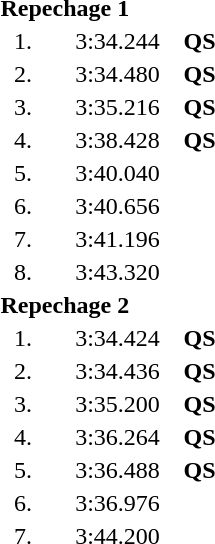<table style="text-align:center">
<tr>
<td colspan=4 align=left><strong>Repechage 1</strong></td>
</tr>
<tr>
<td width=30>1.</td>
<td align=left></td>
<td width=80>3:34.244</td>
<td><strong>QS</strong></td>
</tr>
<tr>
<td>2.</td>
<td align=left></td>
<td>3:34.480</td>
<td><strong>QS</strong></td>
</tr>
<tr>
<td>3.</td>
<td align=left></td>
<td>3:35.216</td>
<td><strong>QS</strong></td>
</tr>
<tr>
<td>4.</td>
<td align=left></td>
<td>3:38.428</td>
<td><strong>QS</strong></td>
</tr>
<tr>
<td>5.</td>
<td align=left></td>
<td>3:40.040</td>
<td></td>
</tr>
<tr>
<td>6.</td>
<td align=left></td>
<td>3:40.656</td>
<td></td>
</tr>
<tr>
<td>7.</td>
<td align=left></td>
<td>3:41.196</td>
<td></td>
</tr>
<tr>
<td>8.</td>
<td align=left></td>
<td>3:43.320</td>
<td></td>
</tr>
<tr>
<td colspan=4 align=left><strong>Repechage 2</strong></td>
</tr>
<tr>
<td>1.</td>
<td align=left></td>
<td>3:34.424</td>
<td><strong>QS</strong></td>
</tr>
<tr>
<td>2.</td>
<td align=left></td>
<td>3:34.436</td>
<td><strong>QS</strong></td>
</tr>
<tr>
<td>3.</td>
<td align=left></td>
<td>3:35.200</td>
<td><strong>QS</strong></td>
</tr>
<tr>
<td>4.</td>
<td align=left></td>
<td>3:36.264</td>
<td><strong>QS</strong></td>
</tr>
<tr>
<td>5.</td>
<td align=left></td>
<td>3:36.488</td>
<td><strong>QS</strong></td>
</tr>
<tr>
<td>6.</td>
<td align=left></td>
<td>3:36.976</td>
<td></td>
</tr>
<tr>
<td>7.</td>
<td align=left></td>
<td>3:44.200</td>
<td></td>
</tr>
</table>
